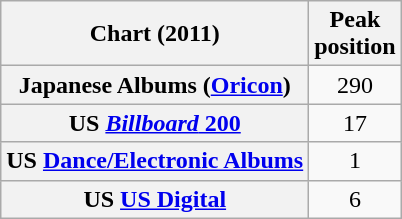<table class="wikitable sortable plainrowheaders" style="text-align:center">
<tr>
<th scope="col">Chart (2011)</th>
<th scope="col">Peak<br>position</th>
</tr>
<tr>
<th scope="row">Japanese Albums (<a href='#'>Oricon</a>)</th>
<td style="text-align:center;">290</td>
</tr>
<tr>
<th scope="row">US <a href='#'><em>Billboard</em> 200</a></th>
<td>17</td>
</tr>
<tr>
<th scope="row">US <a href='#'>Dance/Electronic Albums</a></th>
<td>1</td>
</tr>
<tr>
<th scope="row">US <a href='#'>US Digital</a></th>
<td>6</td>
</tr>
</table>
